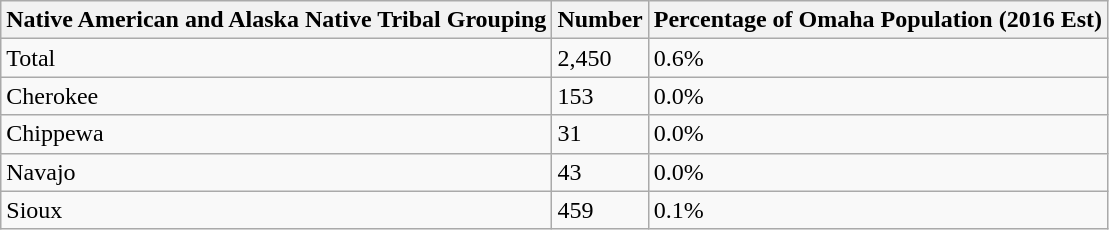<table class="wikitable sortable">
<tr>
<th>Native American and Alaska Native Tribal Grouping</th>
<th>Number</th>
<th>Percentage of Omaha Population (2016 Est)</th>
</tr>
<tr>
<td>Total</td>
<td>2,450</td>
<td>0.6%</td>
</tr>
<tr>
<td>Cherokee</td>
<td>153</td>
<td>0.0%</td>
</tr>
<tr>
<td>Chippewa</td>
<td>31</td>
<td>0.0%</td>
</tr>
<tr>
<td>Navajo</td>
<td>43</td>
<td>0.0%</td>
</tr>
<tr>
<td>Sioux</td>
<td>459</td>
<td>0.1%</td>
</tr>
</table>
